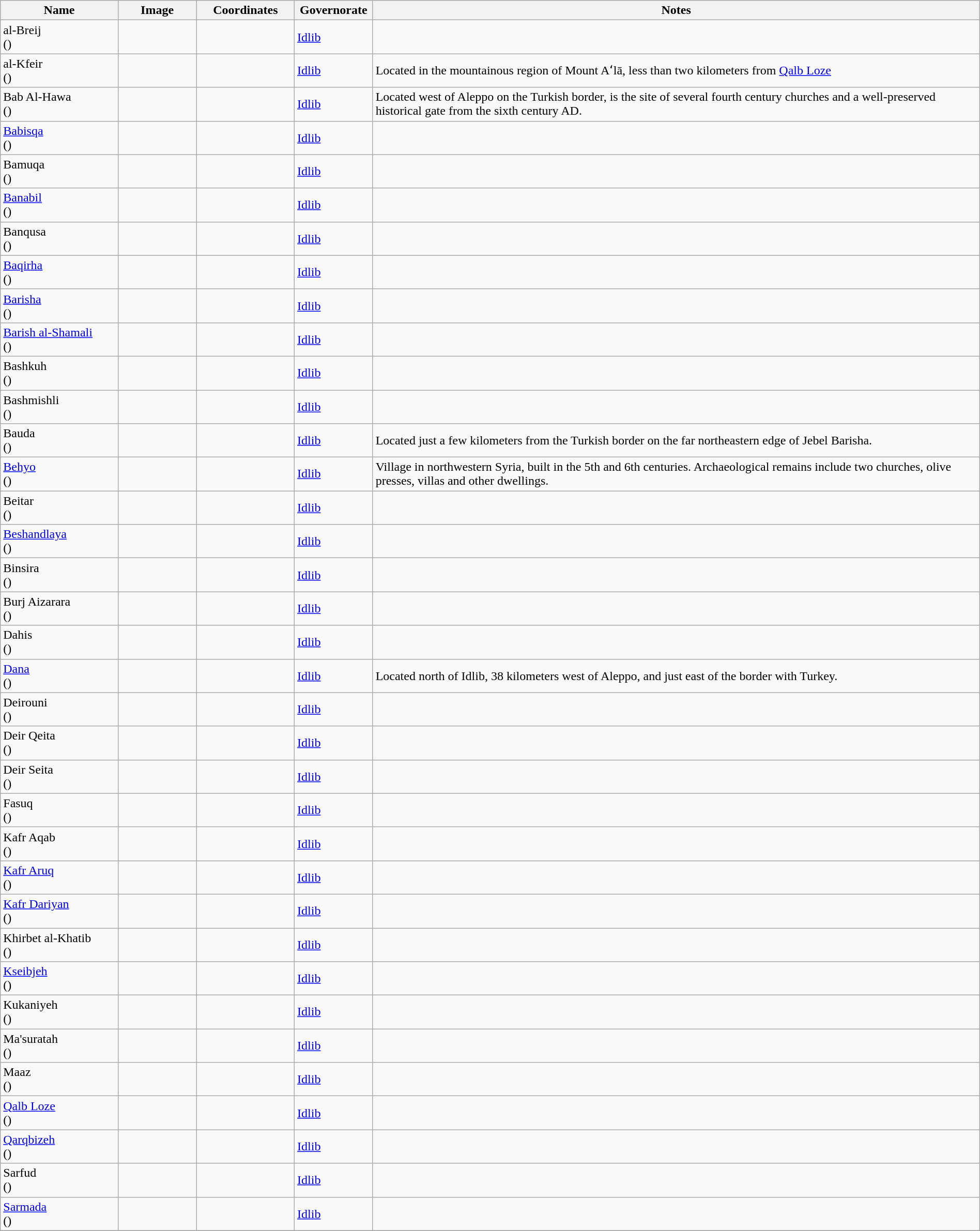<table class="wikitable sortable" width="100%">
<tr>
<th width="12%">Name<br></th>
<th class="unsortable" width="94px">Image</th>
<th class="unsortable" width="10%">Coordinates</th>
<th width="8%">Governorate</th>
<th class="unsortable">Notes</th>
</tr>
<tr>
<td>al-Breij<br>()</td>
<td></td>
<td></td>
<td><a href='#'>Idlib</a></td>
<td></td>
</tr>
<tr>
<td>al-Kfeir<br>()</td>
<td></td>
<td></td>
<td><a href='#'>Idlib</a></td>
<td>Located in the mountainous region of Mount Aʻlā, less than two kilometers from <a href='#'>Qalb Loze</a></td>
</tr>
<tr>
<td>Bab Al-Hawa<br>()</td>
<td></td>
<td></td>
<td><a href='#'>Idlib</a></td>
<td>Located  west of Aleppo on the Turkish border, is the site of several fourth century churches and a well-preserved historical gate from the sixth century AD.</td>
</tr>
<tr>
<td><a href='#'>Babisqa</a><br>()</td>
<td></td>
<td></td>
<td><a href='#'>Idlib</a></td>
<td></td>
</tr>
<tr>
<td>Bamuqa<br>()</td>
<td></td>
<td></td>
<td><a href='#'>Idlib</a></td>
<td></td>
</tr>
<tr>
<td><a href='#'>Banabil</a><br>()</td>
<td></td>
<td></td>
<td><a href='#'>Idlib</a></td>
<td></td>
</tr>
<tr>
<td>Banqusa<br>()</td>
<td></td>
<td></td>
<td><a href='#'>Idlib</a></td>
<td></td>
</tr>
<tr>
<td><a href='#'>Baqirha</a><br>()</td>
<td></td>
<td></td>
<td><a href='#'>Idlib</a></td>
<td></td>
</tr>
<tr>
<td><a href='#'>Barisha</a><br>()</td>
<td></td>
<td></td>
<td><a href='#'>Idlib</a></td>
<td></td>
</tr>
<tr>
<td><a href='#'>Barish al-Shamali</a><br>()</td>
<td></td>
<td></td>
<td><a href='#'>Idlib</a></td>
<td></td>
</tr>
<tr>
<td>Bashkuh<br>()</td>
<td></td>
<td></td>
<td><a href='#'>Idlib</a></td>
<td></td>
</tr>
<tr>
<td>Bashmishli<br>()</td>
<td></td>
<td></td>
<td><a href='#'>Idlib</a></td>
<td></td>
</tr>
<tr>
<td>Bauda<br>()</td>
<td></td>
<td></td>
<td><a href='#'>Idlib</a></td>
<td>Located just a few kilometers from the Turkish border on the far northeastern edge of Jebel Barisha.</td>
</tr>
<tr>
<td><a href='#'>Behyo</a><br>()</td>
<td></td>
<td></td>
<td><a href='#'>Idlib</a></td>
<td>Village in northwestern Syria, built in the 5th and 6th centuries. Archaeological remains include two churches, olive presses, villas and other dwellings.</td>
</tr>
<tr>
<td>Beitar<br>()</td>
<td></td>
<td></td>
<td><a href='#'>Idlib</a></td>
<td></td>
</tr>
<tr>
<td><a href='#'>Beshandlaya</a><br>()</td>
<td></td>
<td></td>
<td><a href='#'>Idlib</a></td>
<td></td>
</tr>
<tr>
<td>Binsira<br>()</td>
<td></td>
<td></td>
<td><a href='#'>Idlib</a></td>
<td></td>
</tr>
<tr>
<td>Burj Aizarara<br>()</td>
<td></td>
<td></td>
<td><a href='#'>Idlib</a></td>
<td></td>
</tr>
<tr>
<td>Dahis<br>()</td>
<td></td>
<td></td>
<td><a href='#'>Idlib</a></td>
<td></td>
</tr>
<tr>
<td><a href='#'>Dana</a><br>()</td>
<td></td>
<td></td>
<td><a href='#'>Idlib</a></td>
<td>Located north of Idlib, 38 kilometers west of Aleppo, and just east of the border with Turkey.</td>
</tr>
<tr>
<td>Deirouni<br>()</td>
<td></td>
<td></td>
<td><a href='#'>Idlib</a></td>
<td></td>
</tr>
<tr>
<td>Deir Qeita<br>()</td>
<td></td>
<td></td>
<td><a href='#'>Idlib</a></td>
<td></td>
</tr>
<tr>
<td>Deir Seita<br>()</td>
<td></td>
<td></td>
<td><a href='#'>Idlib</a></td>
<td></td>
</tr>
<tr>
<td>Fasuq<br>()</td>
<td></td>
<td></td>
<td><a href='#'>Idlib</a></td>
<td></td>
</tr>
<tr>
<td>Kafr Aqab<br>()</td>
<td></td>
<td></td>
<td><a href='#'>Idlib</a></td>
<td></td>
</tr>
<tr>
<td><a href='#'>Kafr Aruq</a><br>()</td>
<td></td>
<td></td>
<td><a href='#'>Idlib</a></td>
<td></td>
</tr>
<tr>
<td><a href='#'>Kafr Dariyan</a><br>()</td>
<td></td>
<td></td>
<td><a href='#'>Idlib</a></td>
<td></td>
</tr>
<tr>
<td>Khirbet al-Khatib<br>()</td>
<td></td>
<td></td>
<td><a href='#'>Idlib</a></td>
<td></td>
</tr>
<tr>
<td><a href='#'>Kseibjeh</a><br>()</td>
<td></td>
<td></td>
<td><a href='#'>Idlib</a></td>
<td></td>
</tr>
<tr>
<td>Kukaniyeh<br>()</td>
<td></td>
<td></td>
<td><a href='#'>Idlib</a></td>
<td></td>
</tr>
<tr>
<td>Ma'suratah<br>()</td>
<td></td>
<td></td>
<td><a href='#'>Idlib</a></td>
<td></td>
</tr>
<tr>
<td>Maaz<br>()</td>
<td></td>
<td></td>
<td><a href='#'>Idlib</a></td>
<td></td>
</tr>
<tr>
<td><a href='#'>Qalb Loze</a><br>()</td>
<td></td>
<td></td>
<td><a href='#'>Idlib</a></td>
<td></td>
</tr>
<tr>
<td><a href='#'>Qarqbizeh</a><br>()</td>
<td></td>
<td></td>
<td><a href='#'>Idlib</a></td>
<td></td>
</tr>
<tr>
<td>Sarfud<br>()</td>
<td></td>
<td></td>
<td><a href='#'>Idlib</a></td>
<td></td>
</tr>
<tr>
<td><a href='#'>Sarmada</a><br>()</td>
<td></td>
<td></td>
<td><a href='#'>Idlib</a></td>
<td></td>
</tr>
<tr>
</tr>
</table>
